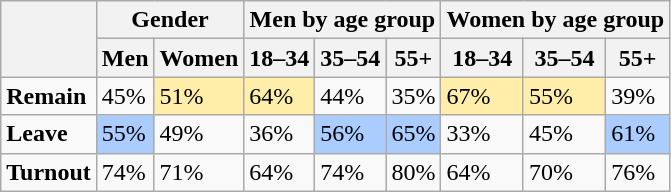<table class="wikitable">
<tr>
<th rowspan="2"></th>
<th colspan="2">Gender</th>
<th colspan="3">Men by age group</th>
<th colspan="3">Women by age group</th>
</tr>
<tr>
<th>Men</th>
<th>Women</th>
<th>18–34</th>
<th>35–54</th>
<th>55+</th>
<th>18–34</th>
<th>35–54</th>
<th>55+</th>
</tr>
<tr>
<td><strong>Remain</strong></td>
<td>45%</td>
<td style="background:#fea;">51%</td>
<td style="background:#fea;">64%</td>
<td>44%</td>
<td>35%</td>
<td style="background:#fea;">67%</td>
<td style="background:#fea;">55%</td>
<td>39%</td>
</tr>
<tr>
<td><strong>Leave</strong></td>
<td style="background:#acf;">55%</td>
<td>49%</td>
<td>36%</td>
<td style="background:#acf;">56%</td>
<td style="background:#acf;">65%</td>
<td>33%</td>
<td>45%</td>
<td style="background:#acf;">61%</td>
</tr>
<tr>
<td><strong>Turnout</strong></td>
<td>74%</td>
<td>71%</td>
<td>64%</td>
<td>74%</td>
<td>80%</td>
<td>64%</td>
<td>70%</td>
<td>76%</td>
</tr>
</table>
